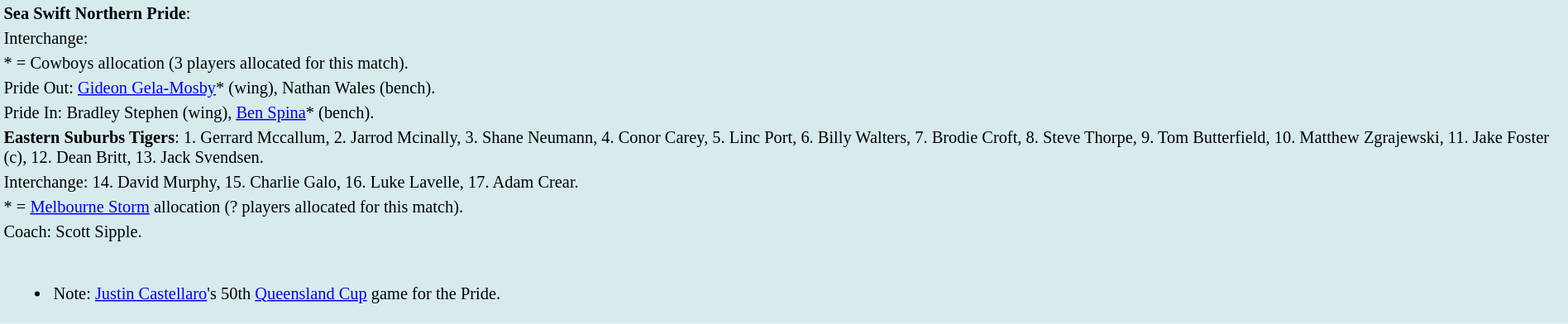<table style="background:#d7ebed; font-size:85%; width:100%;">
<tr>
<td><strong>Sea Swift Northern Pride</strong>:             </td>
</tr>
<tr>
<td>Interchange:    </td>
</tr>
<tr>
<td>* = Cowboys allocation (3 players allocated for this match).</td>
</tr>
<tr>
<td>Pride Out: <a href='#'>Gideon Gela-Mosby</a>* (wing), Nathan Wales (bench).</td>
</tr>
<tr>
<td>Pride In: Bradley Stephen (wing), <a href='#'>Ben Spina</a>* (bench).</td>
</tr>
<tr>
<td><strong>Eastern Suburbs Tigers</strong>: 1. Gerrard Mccallum, 2. Jarrod Mcinally, 3. Shane Neumann, 4. Conor Carey, 5. Linc Port, 6. Billy Walters, 7. Brodie Croft, 8. Steve Thorpe, 9. Tom Butterfield, 10. Matthew Zgrajewski, 11. Jake Foster (c), 12. Dean Britt, 13. Jack Svendsen.</td>
</tr>
<tr>
<td>Interchange: 14. David Murphy, 15. Charlie Galo, 16. Luke Lavelle, 17. Adam Crear.</td>
</tr>
<tr>
<td>* = <a href='#'>Melbourne Storm</a>  allocation (? players allocated for this match).</td>
</tr>
<tr>
<td>Coach: Scott Sipple.</td>
</tr>
<tr>
<td><br><ul><li>Note: <a href='#'>Justin Castellaro</a>'s 50th <a href='#'>Queensland Cup</a> game for the Pride.</li></ul></td>
</tr>
</table>
